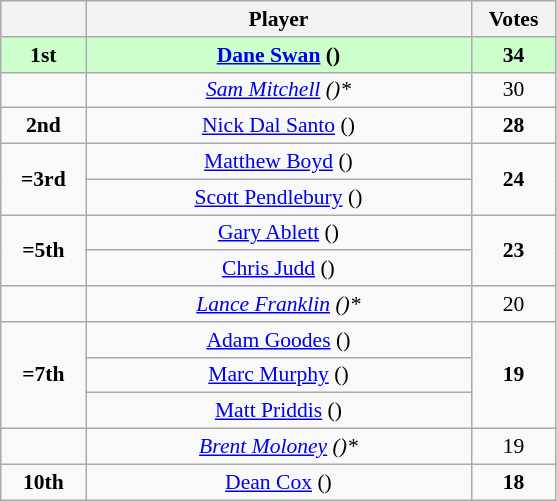<table class="wikitable" style="text-align: center; font-size: 90%;">
<tr>
<th style="width:50px;"></th>
<th style="width:250px;">Player</th>
<th style="width:50px;">Votes</th>
</tr>
<tr style="background:#cfc; font-weight:bold;">
<td><strong>1st</strong></td>
<td><a href='#'>Dane Swan</a> ()</td>
<td><strong>34</strong></td>
</tr>
<tr>
<td></td>
<td><em><a href='#'>Sam Mitchell</a> ()*</em></td>
<td>30</td>
</tr>
<tr>
<td><strong>2nd</strong></td>
<td><a href='#'>Nick Dal Santo</a> ()</td>
<td><strong>28</strong></td>
</tr>
<tr>
<td rowspan=2><strong>=3rd</strong></td>
<td><a href='#'>Matthew Boyd</a> ()</td>
<td rowspan=2><strong>24</strong></td>
</tr>
<tr>
<td><a href='#'>Scott Pendlebury</a> ()</td>
</tr>
<tr>
<td rowspan=2><strong>=5th</strong></td>
<td><a href='#'>Gary Ablett</a> ()</td>
<td rowspan=2><strong>23</strong></td>
</tr>
<tr>
<td><a href='#'>Chris Judd</a> ()</td>
</tr>
<tr>
<td></td>
<td><em><a href='#'>Lance Franklin</a> ()*</em></td>
<td>20</td>
</tr>
<tr>
<td rowspan=3><strong>=7th</strong></td>
<td><a href='#'>Adam Goodes</a> ()</td>
<td rowspan=3><strong>19</strong></td>
</tr>
<tr>
<td><a href='#'>Marc Murphy</a> ()</td>
</tr>
<tr>
<td><a href='#'>Matt Priddis</a> ()</td>
</tr>
<tr>
<td></td>
<td><em><a href='#'>Brent Moloney</a> ()*</em></td>
<td>19</td>
</tr>
<tr>
<td><strong>10th</strong></td>
<td><a href='#'>Dean Cox</a> ()</td>
<td><strong>18</strong></td>
</tr>
</table>
